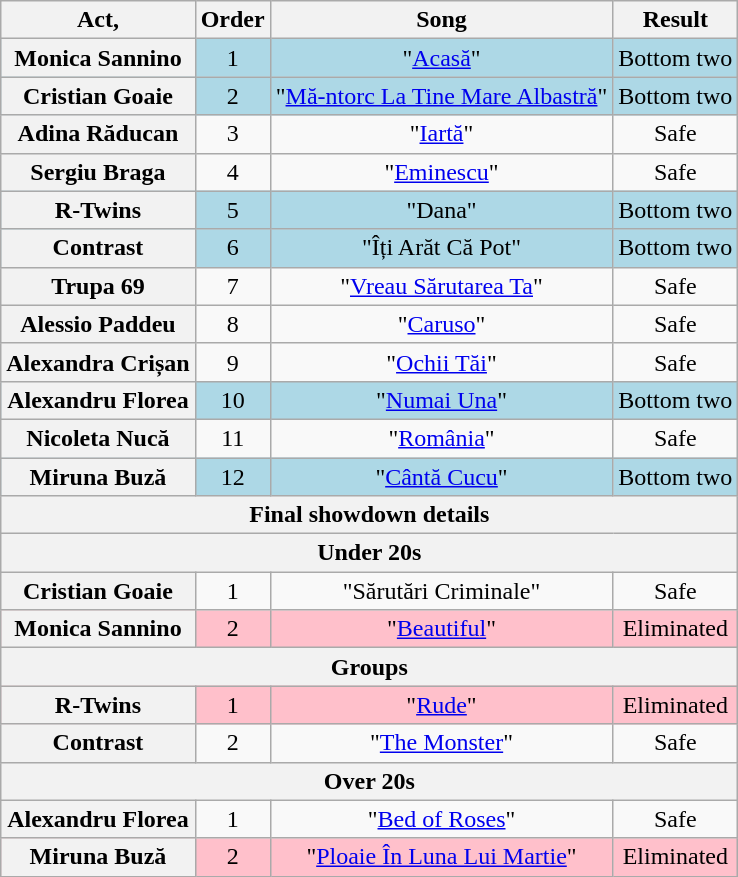<table class="wikitable plainrowheaders" style="text-align:center;">
<tr>
<th scope="col">Act,</th>
<th scope="col">Order</th>
<th scope="col">Song</th>
<th scope="col">Result</th>
</tr>
<tr style="background:lightblue;">
<th scope="row">Monica Sannino</th>
<td>1</td>
<td>"<a href='#'>Acasă</a>"</td>
<td>Bottom two</td>
</tr>
<tr style="background:lightblue;">
<th scope="row">Cristian Goaie</th>
<td>2</td>
<td>"<a href='#'>Mă-ntorc La Tine Mare Albastră</a>"</td>
<td>Bottom two</td>
</tr>
<tr>
<th scope="row">Adina Răducan</th>
<td>3</td>
<td>"<a href='#'>Iartă</a>"</td>
<td>Safe</td>
</tr>
<tr>
<th scope="row">Sergiu Braga</th>
<td>4</td>
<td>"<a href='#'>Eminescu</a>"</td>
<td>Safe</td>
</tr>
<tr style="background:lightblue;">
<th scope="row">R-Twins</th>
<td>5</td>
<td>"Dana"</td>
<td>Bottom two</td>
</tr>
<tr style="background:lightblue;">
<th scope="row">Contrast</th>
<td>6</td>
<td>"Îți Arăt Că Pot"</td>
<td>Bottom two</td>
</tr>
<tr>
<th scope="row">Trupa 69</th>
<td>7</td>
<td>"<a href='#'>Vreau Sărutarea Ta</a>"</td>
<td>Safe</td>
</tr>
<tr>
<th scope="row">Alessio Paddeu</th>
<td>8</td>
<td>"<a href='#'>Caruso</a>"</td>
<td>Safe</td>
</tr>
<tr>
<th scope="row">Alexandra Crișan</th>
<td>9</td>
<td>"<a href='#'>Ochii Tăi</a>"</td>
<td>Safe</td>
</tr>
<tr style="background:lightblue;">
<th scope="row">Alexandru Florea</th>
<td>10</td>
<td>"<a href='#'>Numai Una</a>"</td>
<td>Bottom two</td>
</tr>
<tr>
<th scope="row">Nicoleta Nucă</th>
<td>11</td>
<td>"<a href='#'>România</a>"</td>
<td>Safe</td>
</tr>
<tr style="background:lightblue;">
<th scope="row">Miruna Buză</th>
<td>12</td>
<td>"<a href='#'>Cântă Cucu</a>"</td>
<td>Bottom two</td>
</tr>
<tr>
<th colspan="4">Final showdown details</th>
</tr>
<tr>
<th colspan="4">Under 20s</th>
</tr>
<tr>
<th scope="row">Cristian Goaie</th>
<td>1</td>
<td>"Sărutări Criminale"</td>
<td>Safe</td>
</tr>
<tr style="background:pink;">
<th scope="row">Monica Sannino</th>
<td>2</td>
<td>"<a href='#'>Beautiful</a>"</td>
<td>Eliminated</td>
</tr>
<tr>
<th colspan="4">Groups</th>
</tr>
<tr style="background:pink;">
<th scope="row">R-Twins</th>
<td>1</td>
<td>"<a href='#'>Rude</a>"</td>
<td>Eliminated</td>
</tr>
<tr>
<th scope="row">Contrast</th>
<td>2</td>
<td>"<a href='#'>The Monster</a>"</td>
<td>Safe</td>
</tr>
<tr>
<th colspan="4">Over 20s</th>
</tr>
<tr>
<th scope="row">Alexandru Florea</th>
<td>1</td>
<td>"<a href='#'>Bed of Roses</a>"</td>
<td>Safe</td>
</tr>
<tr style="background:pink;">
<th scope="row">Miruna Buză</th>
<td>2</td>
<td>"<a href='#'>Ploaie În Luna Lui Martie</a>"</td>
<td>Eliminated</td>
</tr>
</table>
